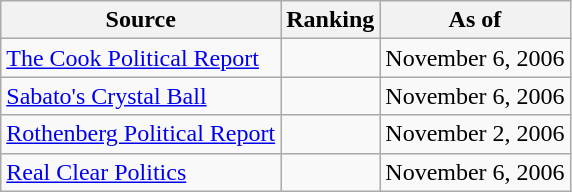<table class="wikitable" style="text-align:center">
<tr>
<th>Source</th>
<th>Ranking</th>
<th>As of</th>
</tr>
<tr>
<td align=left><a href='#'>The Cook Political Report</a></td>
<td></td>
<td>November 6, 2006</td>
</tr>
<tr>
<td align=left><a href='#'>Sabato's Crystal Ball</a></td>
<td></td>
<td>November 6, 2006</td>
</tr>
<tr>
<td align=left><a href='#'>Rothenberg Political Report</a></td>
<td></td>
<td>November 2, 2006</td>
</tr>
<tr>
<td align=left><a href='#'>Real Clear Politics</a></td>
<td></td>
<td>November 6, 2006</td>
</tr>
</table>
